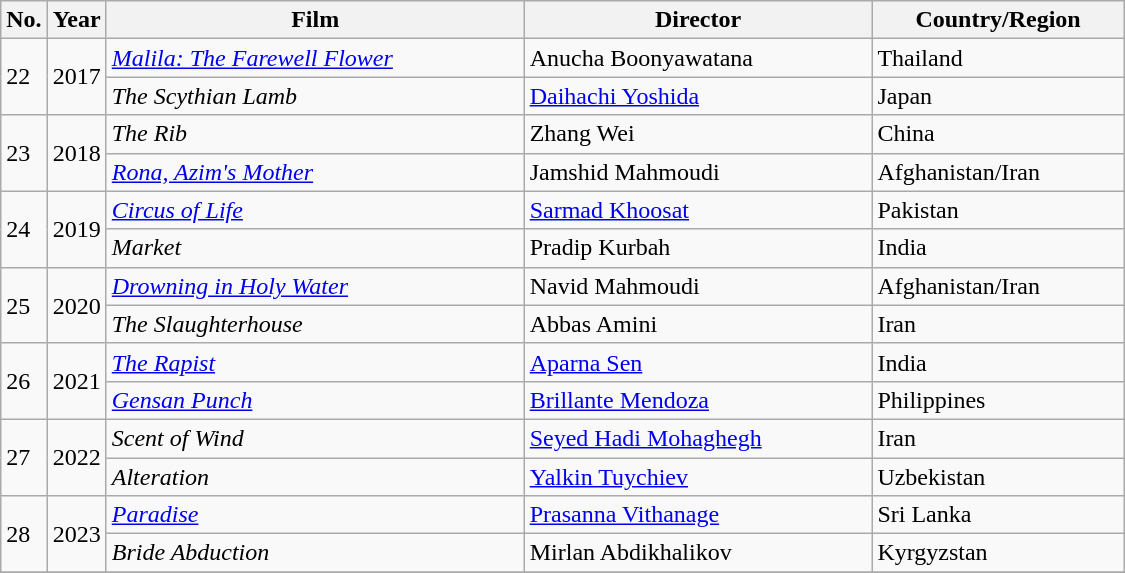<table class=wikitable style="width:750px">
<tr>
<th width=10>No.</th>
<th width=10>Year</th>
<th>Film</th>
<th>Director</th>
<th>Country/Region</th>
</tr>
<tr>
<td rowspan=2>22</td>
<td rowspan=2>2017</td>
<td><em><a href='#'>Malila: The Farewell Flower</a></em></td>
<td>Anucha Boonyawatana</td>
<td>Thailand</td>
</tr>
<tr>
<td><em>The Scythian Lamb</em></td>
<td><a href='#'>Daihachi Yoshida</a></td>
<td>Japan</td>
</tr>
<tr>
<td rowspan=2>23</td>
<td rowspan=2>2018</td>
<td><em>The Rib</em></td>
<td>Zhang Wei</td>
<td>China</td>
</tr>
<tr>
<td><em><a href='#'>Rona, Azim's Mother</a></em></td>
<td>Jamshid Mahmoudi</td>
<td>Afghanistan/Iran</td>
</tr>
<tr>
<td rowspan=2>24</td>
<td rowspan=2>2019</td>
<td><a href='#'><em>Circus of Life</em></a></td>
<td><a href='#'>Sarmad Khoosat</a></td>
<td>Pakistan</td>
</tr>
<tr>
<td><em>Market</em></td>
<td>Pradip Kurbah</td>
<td>India</td>
</tr>
<tr>
<td rowspan=2>25</td>
<td rowspan=2>2020</td>
<td><em><a href='#'>Drowning in Holy Water</a></em></td>
<td>Navid Mahmoudi</td>
<td>Afghanistan/Iran</td>
</tr>
<tr>
<td><em>The Slaughterhouse</em></td>
<td>Abbas Amini</td>
<td>Iran</td>
</tr>
<tr>
<td rowspan=2>26</td>
<td rowspan=2>2021</td>
<td><em><a href='#'>The Rapist</a></em></td>
<td><a href='#'>Aparna Sen</a></td>
<td>India</td>
</tr>
<tr>
<td><em><a href='#'>Gensan Punch</a></em></td>
<td><a href='#'>Brillante Mendoza</a></td>
<td>Philippines</td>
</tr>
<tr>
<td rowspan=2>27</td>
<td rowspan=2>2022</td>
<td><em>Scent of Wind</em></td>
<td><a href='#'>Seyed Hadi Mohaghegh</a></td>
<td>Iran</td>
</tr>
<tr>
<td><em>Alteration</em></td>
<td><a href='#'>Yalkin Tuychiev</a></td>
<td>Uzbekistan</td>
</tr>
<tr>
<td rowspan=2>28</td>
<td rowspan=2>2023</td>
<td><em><a href='#'>Paradise</a></em></td>
<td><a href='#'>Prasanna Vithanage</a></td>
<td>Sri Lanka</td>
</tr>
<tr>
<td><em>Bride Abduction</em></td>
<td>Mirlan Abdikhalikov</td>
<td>Kyrgyzstan</td>
</tr>
<tr>
</tr>
</table>
